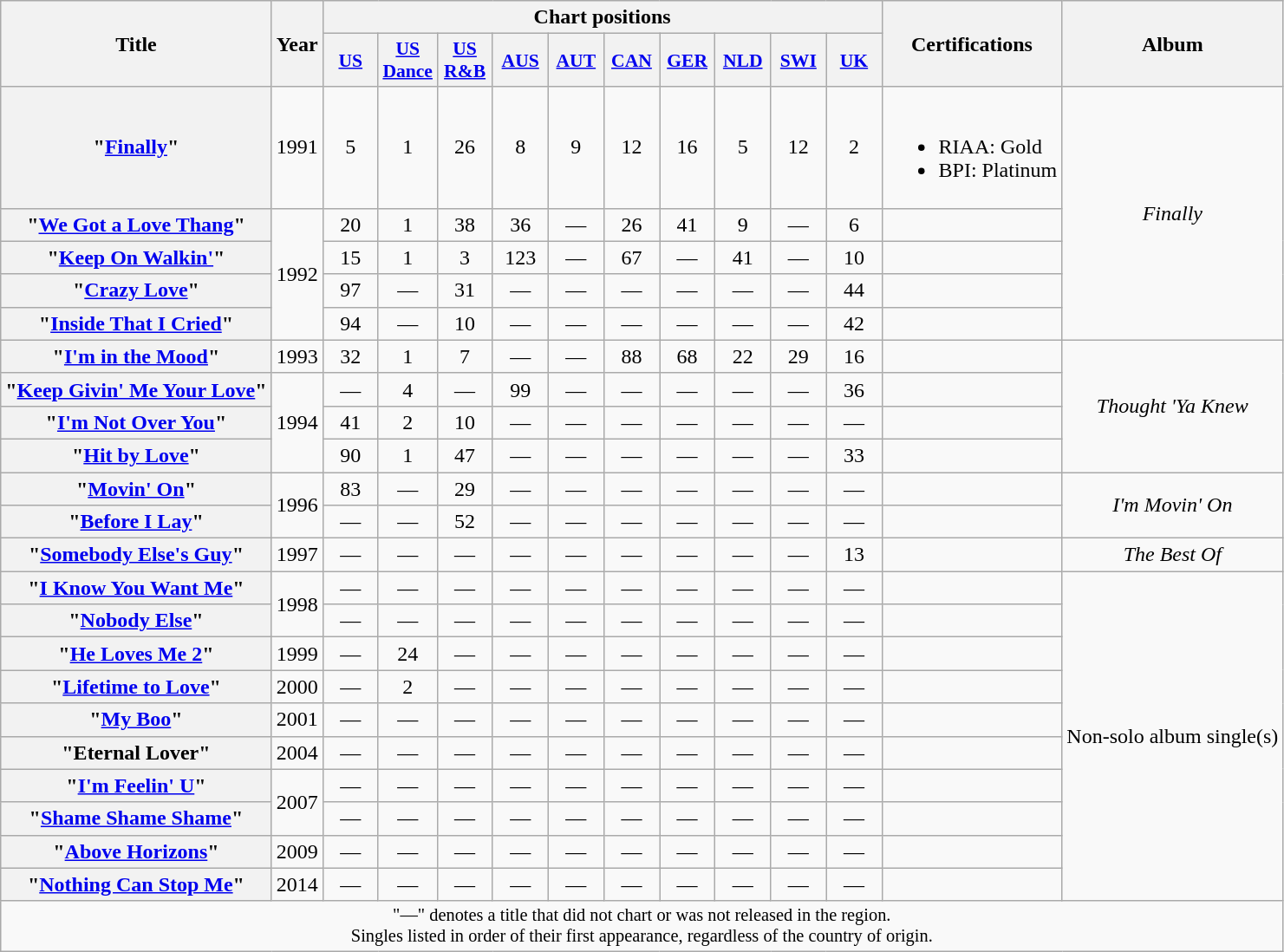<table class="wikitable plainrowheaders" style="text-align:center">
<tr>
<th scope="col" rowspan="2">Title</th>
<th scope="col" rowspan="2">Year</th>
<th colspan="10">Chart positions</th>
<th scope="col" rowspan="2">Certifications</th>
<th scope="col" rowspan="2">Album</th>
</tr>
<tr>
<th scope="col" style="width:2.5em;font-size:90%;"><a href='#'>US</a><br></th>
<th scope="col" style="width:2.5em;font-size:90%;"><a href='#'>US<br>Dance</a><br></th>
<th scope="col" style="width:2.5em;font-size:90%;"><a href='#'>US<br>R&B</a><br></th>
<th scope="col" style="width:2.5em;font-size:90%;"><a href='#'>AUS</a><br></th>
<th scope="col" style="width:2.5em;font-size:90%;"><a href='#'>AUT</a><br></th>
<th scope="col" style="width:2.5em;font-size:90%;"><a href='#'>CAN</a><br></th>
<th scope="col" style="width:2.5em;font-size:90%;"><a href='#'>GER</a><br></th>
<th scope="col" style="width:2.5em;font-size:90%;"><a href='#'>NLD</a><br></th>
<th scope="col" style="width:2.5em;font-size:90%;"><a href='#'>SWI</a><br></th>
<th scope="col" style="width:2.5em;font-size:90%;"><a href='#'>UK</a><br></th>
</tr>
<tr>
<th scope="row">"<a href='#'>Finally</a>"</th>
<td>1991</td>
<td>5</td>
<td>1</td>
<td>26</td>
<td>8</td>
<td>9</td>
<td>12</td>
<td>16</td>
<td>5</td>
<td>12</td>
<td>2</td>
<td align=left><br><ul><li>RIAA: Gold</li><li>BPI: Platinum</li></ul></td>
<td rowspan="5"><em>Finally</em></td>
</tr>
<tr>
<th scope="row">"<a href='#'>We Got a Love Thang</a>"</th>
<td rowspan="4">1992</td>
<td>20</td>
<td>1</td>
<td>38</td>
<td>36</td>
<td>—</td>
<td>26</td>
<td>41</td>
<td>9</td>
<td>—</td>
<td>6</td>
<td></td>
</tr>
<tr>
<th scope="row">"<a href='#'>Keep On Walkin'</a>"</th>
<td>15</td>
<td>1</td>
<td>3</td>
<td>123</td>
<td>—</td>
<td>67</td>
<td>—</td>
<td>41</td>
<td>—</td>
<td>10</td>
<td></td>
</tr>
<tr>
<th scope="row">"<a href='#'>Crazy Love</a>"</th>
<td>97</td>
<td>—</td>
<td>31</td>
<td>—</td>
<td>—</td>
<td>—</td>
<td>—</td>
<td>—</td>
<td>—</td>
<td>44</td>
<td></td>
</tr>
<tr>
<th scope="row">"<a href='#'>Inside That I Cried</a>"</th>
<td>94</td>
<td>—</td>
<td>10</td>
<td>—</td>
<td>—</td>
<td>—</td>
<td>—</td>
<td>—</td>
<td>—</td>
<td>42</td>
<td></td>
</tr>
<tr>
<th scope="row">"<a href='#'>I'm in the Mood</a>"</th>
<td>1993</td>
<td>32</td>
<td>1</td>
<td>7</td>
<td>—</td>
<td>—</td>
<td>88</td>
<td>68</td>
<td>22</td>
<td>29</td>
<td>16</td>
<td></td>
<td rowspan="4"><em>Thought 'Ya Knew</em></td>
</tr>
<tr>
<th scope="row">"<a href='#'>Keep Givin' Me Your Love</a>"</th>
<td rowspan="3">1994</td>
<td>—</td>
<td>4</td>
<td>—</td>
<td>99</td>
<td>—</td>
<td>—</td>
<td>—</td>
<td>—</td>
<td>—</td>
<td>36</td>
<td></td>
</tr>
<tr>
<th scope="row">"<a href='#'>I'm Not Over You</a>"</th>
<td>41</td>
<td>2</td>
<td>10</td>
<td>—</td>
<td>—</td>
<td>—</td>
<td>—</td>
<td>—</td>
<td>—</td>
<td>—</td>
<td></td>
</tr>
<tr>
<th scope="row">"<a href='#'>Hit by Love</a>"</th>
<td>90</td>
<td>1</td>
<td>47</td>
<td>—</td>
<td>—</td>
<td>—</td>
<td>—</td>
<td>—</td>
<td>—</td>
<td>33</td>
<td></td>
</tr>
<tr>
<th scope="row">"<a href='#'>Movin' On</a>" </th>
<td rowspan="2">1996</td>
<td>83</td>
<td>—</td>
<td>29</td>
<td>—</td>
<td>—</td>
<td>—</td>
<td>—</td>
<td>—</td>
<td>—</td>
<td>—</td>
<td></td>
<td rowspan="2"><em>I'm Movin' On</em></td>
</tr>
<tr>
<th scope="row">"<a href='#'>Before I Lay</a>" </th>
<td>—</td>
<td>—</td>
<td>52</td>
<td>—</td>
<td>—</td>
<td>—</td>
<td>—</td>
<td>—</td>
<td>—</td>
<td>—</td>
<td></td>
</tr>
<tr>
<th scope="row">"<a href='#'>Somebody Else's Guy</a>"</th>
<td>1997</td>
<td>—</td>
<td>—</td>
<td>—</td>
<td>—</td>
<td>—</td>
<td>—</td>
<td>—</td>
<td>—</td>
<td>—</td>
<td>13</td>
<td></td>
<td><em>The Best Of</em></td>
</tr>
<tr>
<th scope="row">"<a href='#'>I Know You Want Me</a>" </th>
<td rowspan="2">1998</td>
<td>—</td>
<td>—</td>
<td>—</td>
<td>—</td>
<td>—</td>
<td>—</td>
<td>—</td>
<td>—</td>
<td>—</td>
<td>—</td>
<td></td>
<td rowspan="10">Non-solo album single(s)</td>
</tr>
<tr>
<th scope="row">"<a href='#'>Nobody Else</a>"</th>
<td>—</td>
<td>—</td>
<td>—</td>
<td>—</td>
<td>—</td>
<td>—</td>
<td>—</td>
<td>—</td>
<td>—</td>
<td>—</td>
<td></td>
</tr>
<tr>
<th scope="row">"<a href='#'>He Loves Me 2</a>"</th>
<td>1999</td>
<td>—</td>
<td>24</td>
<td>—</td>
<td>—</td>
<td>—</td>
<td>—</td>
<td>—</td>
<td>—</td>
<td>—</td>
<td>—</td>
<td></td>
</tr>
<tr>
<th scope="row">"<a href='#'>Lifetime to Love</a>"</th>
<td>2000</td>
<td>—</td>
<td>2</td>
<td>—</td>
<td>—</td>
<td>—</td>
<td>—</td>
<td>—</td>
<td>—</td>
<td>—</td>
<td>—</td>
<td></td>
</tr>
<tr>
<th scope="row">"<a href='#'>My Boo</a>"</th>
<td>2001</td>
<td>—</td>
<td>—</td>
<td>—</td>
<td>—</td>
<td>—</td>
<td>—</td>
<td>—</td>
<td>—</td>
<td>—</td>
<td>—</td>
<td></td>
</tr>
<tr>
<th scope="row">"Eternal Lover" </th>
<td>2004</td>
<td>—</td>
<td>—</td>
<td>—</td>
<td>—</td>
<td>—</td>
<td>—</td>
<td>—</td>
<td>—</td>
<td>—</td>
<td>—</td>
<td></td>
</tr>
<tr>
<th scope="row">"<a href='#'>I'm Feelin' U</a>"</th>
<td rowspan="2">2007</td>
<td>—</td>
<td>—</td>
<td>—</td>
<td>—</td>
<td>—</td>
<td>—</td>
<td>—</td>
<td>—</td>
<td>—</td>
<td>—</td>
<td></td>
</tr>
<tr>
<th scope="row">"<a href='#'>Shame Shame Shame</a>" </th>
<td>—</td>
<td>—</td>
<td>—</td>
<td>—</td>
<td>—</td>
<td>—</td>
<td>—</td>
<td>—</td>
<td>—</td>
<td>—</td>
<td></td>
</tr>
<tr>
<th scope="row">"<a href='#'>Above Horizons</a>" </th>
<td>2009</td>
<td>—</td>
<td>—</td>
<td>—</td>
<td>—</td>
<td>—</td>
<td>—</td>
<td>—</td>
<td>—</td>
<td>—</td>
<td>—</td>
<td></td>
</tr>
<tr>
<th scope="row">"<a href='#'>Nothing Can Stop Me</a>"</th>
<td>2014</td>
<td>—</td>
<td>—</td>
<td>—</td>
<td>—</td>
<td>—</td>
<td>—</td>
<td>—</td>
<td>—</td>
<td>—</td>
<td>—</td>
<td></td>
</tr>
<tr>
<td colspan=14 style="font-size:85%;">"—" denotes a title that did not chart or was not released in the region.<br>Singles listed in order of their first appearance, regardless of the country of origin.</td>
</tr>
</table>
